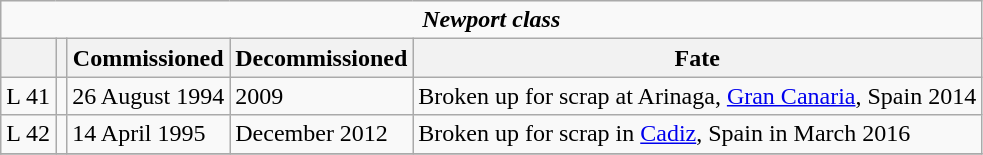<table class="collapsible wikitable">
<tr>
<td align=center colspan=5><strong><em>Newport<em> class<strong></td>
</tr>
<tr>
<th></th>
<th></th>
<th>Commissioned</th>
<th>Decommissioned</th>
<th>Fate</th>
</tr>
<tr>
<td>L 41</td>
<td></td>
<td>26 August 1994</td>
<td>2009</td>
<td>Broken up for scrap at Arinaga, <a href='#'>Gran Canaria</a>, Spain 2014</td>
</tr>
<tr>
<td>L 42</td>
<td></td>
<td>14 April 1995</td>
<td>December 2012</td>
<td>Broken up for scrap in <a href='#'>Cadiz</a>, Spain in March 2016</td>
</tr>
<tr>
</tr>
</table>
